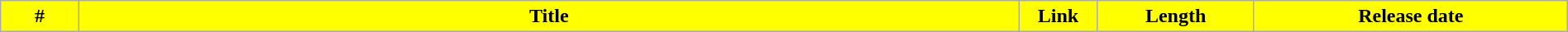<table class="wikitable plainrowheaders" style="width:100%; margin:auto; background:#FFFFFF;">
<tr>
<th style="background-color: #FF0;" width="5%">#</th>
<th style="background-color: #FF0;" width="60%">Title</th>
<th style="background-color: #FF0;" width="5%">Link</th>
<th style="background-color: #FF0;" width="10%">Length</th>
<th style="background-color: #FF0;" width="20%">Release date<br>






</th>
</tr>
</table>
